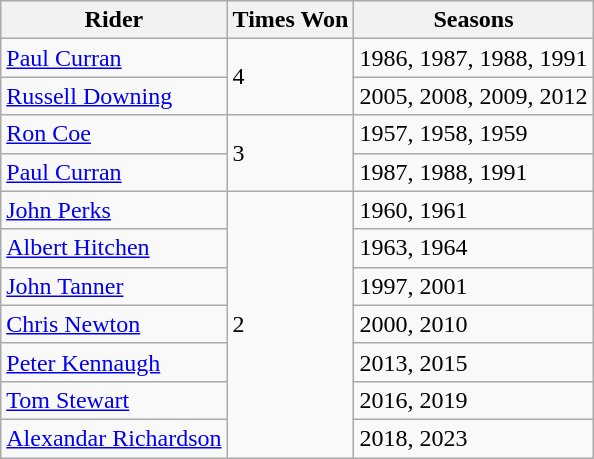<table class="wikitable">
<tr>
<th>Rider</th>
<th>Times Won</th>
<th>Seasons</th>
</tr>
<tr>
<td><a href='#'>Paul Curran</a></td>
<td rowspan="2">4</td>
<td>1986, 1987, 1988, 1991</td>
</tr>
<tr>
<td><a href='#'>Russell Downing</a></td>
<td>2005, 2008, 2009, 2012</td>
</tr>
<tr>
<td><a href='#'>Ron Coe</a></td>
<td rowspan="2">3</td>
<td>1957, 1958, 1959</td>
</tr>
<tr>
<td><a href='#'>Paul Curran</a></td>
<td>1987, 1988, 1991</td>
</tr>
<tr>
<td><a href='#'>John Perks</a></td>
<td rowspan="7">2</td>
<td>1960, 1961</td>
</tr>
<tr>
<td><a href='#'>Albert Hitchen</a></td>
<td>1963, 1964</td>
</tr>
<tr>
<td><a href='#'>John Tanner</a></td>
<td>1997, 2001</td>
</tr>
<tr>
<td><a href='#'>Chris Newton</a></td>
<td>2000, 2010</td>
</tr>
<tr>
<td><a href='#'>Peter Kennaugh</a></td>
<td>2013, 2015</td>
</tr>
<tr>
<td><a href='#'>Tom Stewart</a></td>
<td>2016, 2019</td>
</tr>
<tr>
<td><a href='#'>Alexandar Richardson</a></td>
<td>2018, 2023</td>
</tr>
</table>
